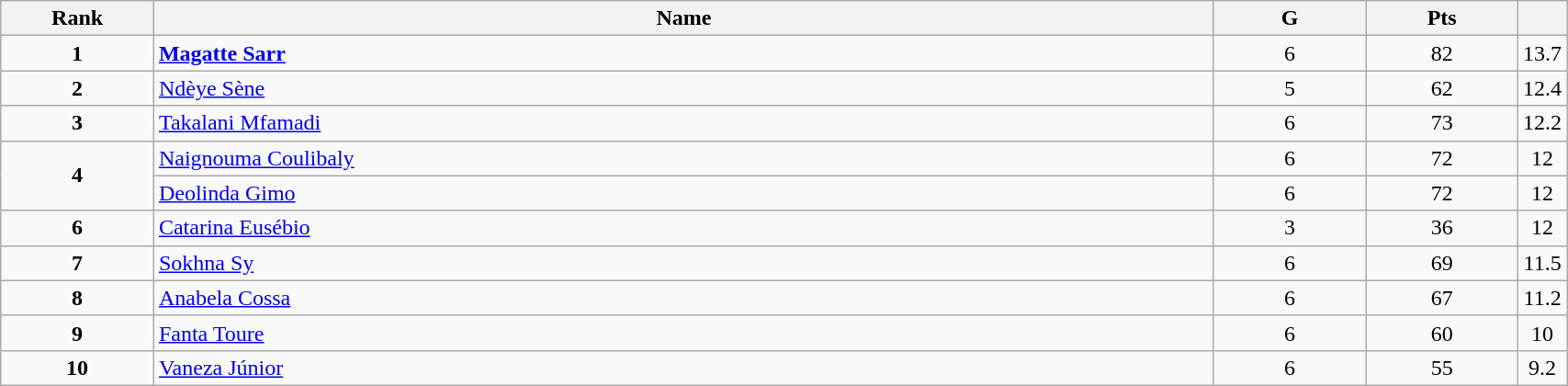<table class="wikitable" style="width:90%;">
<tr>
<th style="width:10%;">Rank</th>
<th style="width:70%;">Name</th>
<th style="width:10%;">G</th>
<th style="width:10%;">Pts</th>
<th style="width:10%;"></th>
</tr>
<tr align=center>
<td><strong>1</strong></td>
<td align=left> <strong><a href='#'>Magatte Sarr</a></strong></td>
<td>6</td>
<td>82</td>
<td>13.7</td>
</tr>
<tr align=center>
<td><strong>2</strong></td>
<td align=left> <a href='#'>Ndèye Sène</a></td>
<td>5</td>
<td>62</td>
<td>12.4</td>
</tr>
<tr align=center>
<td><strong>3</strong></td>
<td align=left> <a href='#'>Takalani Mfamadi</a></td>
<td>6</td>
<td>73</td>
<td>12.2</td>
</tr>
<tr align=center>
<td rowspan=2><strong>4</strong></td>
<td align=left> <a href='#'>Naignouma Coulibaly</a></td>
<td>6</td>
<td>72</td>
<td>12</td>
</tr>
<tr align=center>
<td align=left> <a href='#'>Deolinda Gimo</a></td>
<td>6</td>
<td>72</td>
<td>12</td>
</tr>
<tr align=center>
<td><strong>6</strong></td>
<td align=left> <a href='#'>Catarina Eusébio</a></td>
<td>3</td>
<td>36</td>
<td>12</td>
</tr>
<tr align=center>
<td><strong>7</strong></td>
<td align=left> <a href='#'>Sokhna Sy</a></td>
<td>6</td>
<td>69</td>
<td>11.5</td>
</tr>
<tr align=center>
<td><strong>8</strong></td>
<td align=left> <a href='#'>Anabela Cossa</a></td>
<td>6</td>
<td>67</td>
<td>11.2</td>
</tr>
<tr align=center>
<td><strong>9</strong></td>
<td align=left> <a href='#'>Fanta Toure</a></td>
<td>6</td>
<td>60</td>
<td>10</td>
</tr>
<tr align=center>
<td><strong>10</strong></td>
<td align=left> <a href='#'>Vaneza Júnior</a></td>
<td>6</td>
<td>55</td>
<td>9.2</td>
</tr>
</table>
